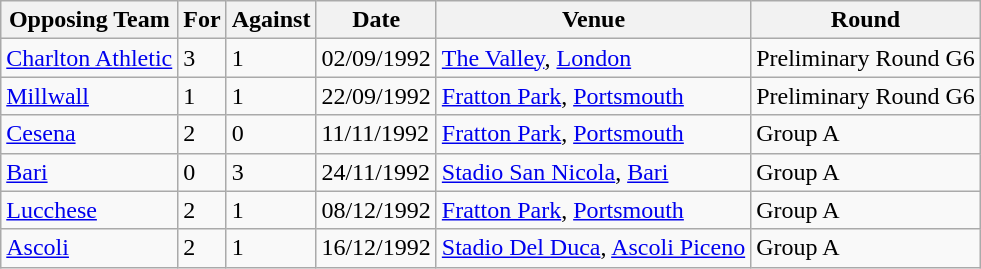<table class="wikitable">
<tr>
<th>Opposing Team</th>
<th>For</th>
<th>Against</th>
<th>Date</th>
<th>Venue</th>
<th>Round</th>
</tr>
<tr>
<td><a href='#'>Charlton Athletic</a></td>
<td>3</td>
<td>1</td>
<td>02/09/1992</td>
<td><a href='#'>The Valley</a>, <a href='#'>London</a></td>
<td>Preliminary Round G6</td>
</tr>
<tr>
<td><a href='#'>Millwall</a></td>
<td>1</td>
<td>1</td>
<td>22/09/1992</td>
<td><a href='#'>Fratton Park</a>, <a href='#'>Portsmouth</a></td>
<td>Preliminary Round G6</td>
</tr>
<tr>
<td> <a href='#'>Cesena</a></td>
<td>2</td>
<td>0</td>
<td>11/11/1992</td>
<td><a href='#'>Fratton Park</a>, <a href='#'>Portsmouth</a></td>
<td>Group A</td>
</tr>
<tr>
<td> <a href='#'>Bari</a></td>
<td>0</td>
<td>3</td>
<td>24/11/1992</td>
<td><a href='#'>Stadio San Nicola</a>, <a href='#'>Bari</a></td>
<td>Group A</td>
</tr>
<tr>
<td> <a href='#'>Lucchese</a></td>
<td>2</td>
<td>1</td>
<td>08/12/1992</td>
<td><a href='#'>Fratton Park</a>, <a href='#'>Portsmouth</a></td>
<td>Group A</td>
</tr>
<tr>
<td> <a href='#'>Ascoli</a></td>
<td>2</td>
<td>1</td>
<td>16/12/1992</td>
<td><a href='#'>Stadio Del Duca</a>, <a href='#'>Ascoli Piceno</a></td>
<td>Group A</td>
</tr>
</table>
